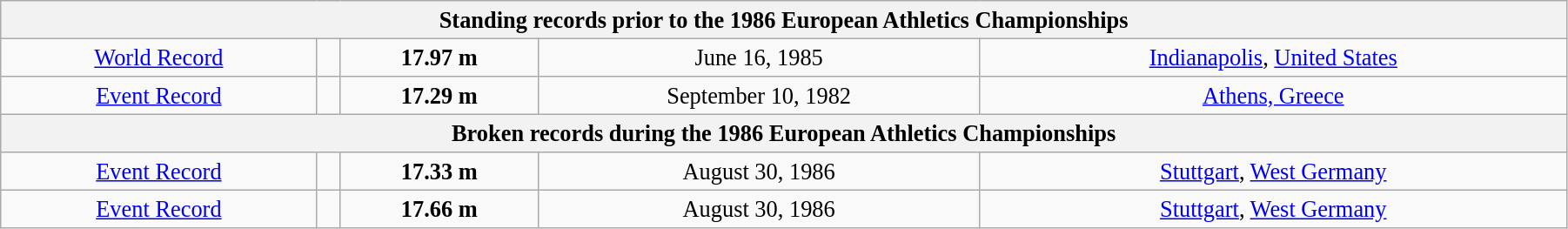<table class="wikitable" style=" text-align:center; font-size:110%;" width="95%">
<tr>
<th colspan="5">Standing records prior to the 1986 European Athletics Championships</th>
</tr>
<tr>
<td><a href='#'>World Record</a></td>
<td></td>
<td><strong>17.97 m</strong></td>
<td>June 16, 1985</td>
<td> <a href='#'>Indianapolis</a>, <a href='#'>United States</a></td>
</tr>
<tr>
<td><a href='#'>Event Record</a></td>
<td></td>
<td><strong>17.29 m</strong></td>
<td>September 10, 1982</td>
<td> <a href='#'>Athens, Greece</a></td>
</tr>
<tr>
<th colspan="5">Broken records during the 1986 European Athletics Championships</th>
</tr>
<tr>
<td><a href='#'>Event Record</a></td>
<td></td>
<td><strong>17.33 m</strong></td>
<td>August 30, 1986</td>
<td> <a href='#'>Stuttgart</a>, <a href='#'>West Germany</a></td>
</tr>
<tr>
<td><a href='#'>Event Record</a></td>
<td></td>
<td><strong>17.66 m</strong></td>
<td>August 30, 1986</td>
<td> <a href='#'>Stuttgart</a>, <a href='#'>West Germany</a></td>
</tr>
</table>
